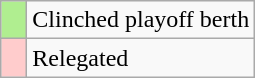<table class="wikitable">
<tr>
<td width=10px  bgcolor=B0EE90></td>
<td>Clinched playoff berth</td>
</tr>
<tr>
<td width=10px  bgcolor=FFCCCC></td>
<td>Relegated</td>
</tr>
</table>
